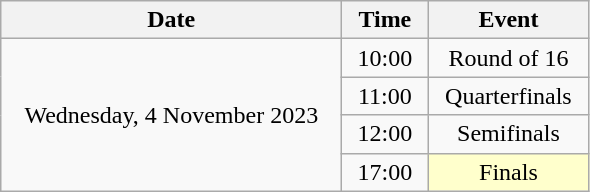<table class = "wikitable" style="text-align:center;">
<tr>
<th width=220>Date</th>
<th width=50>Time</th>
<th width=100>Event</th>
</tr>
<tr>
<td rowspan=5>Wednesday, 4 November 2023</td>
<td>10:00</td>
<td>Round of 16</td>
</tr>
<tr>
<td>11:00</td>
<td>Quarterfinals</td>
</tr>
<tr>
<td>12:00</td>
<td>Semifinals</td>
</tr>
<tr>
<td>17:00</td>
<td bgcolor=ffffcc>Finals</td>
</tr>
</table>
